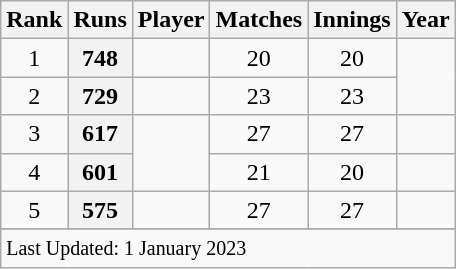<table class="wikitable plainrowheaders sortable">
<tr>
<th scope=col>Rank</th>
<th scope=col>Runs</th>
<th scope=col>Player</th>
<th scope=col>Matches</th>
<th scope=col>Innings</th>
<th scope=col>Year</th>
</tr>
<tr>
<td align=center>1</td>
<th scope=row style=text-align:center;>748</th>
<td></td>
<td align=center>20</td>
<td align=center>20</td>
<td rowspan=2></td>
</tr>
<tr>
<td align=center>2</td>
<th scope=row style=text-align:center;>729</th>
<td></td>
<td align=center>23</td>
<td align=center>23</td>
</tr>
<tr>
<td align=center>3</td>
<th scope=row style=text-align:center;>617</th>
<td rowspan=2></td>
<td align=center>27</td>
<td align=center>27</td>
<td></td>
</tr>
<tr>
<td align=center>4</td>
<th scope=row style=text-align:center;>601</th>
<td align=center>21</td>
<td align=center>20</td>
<td></td>
</tr>
<tr>
<td align=center>5</td>
<th scope=row style=text-align:center;>575</th>
<td></td>
<td align=center>27</td>
<td align=center>27</td>
<td></td>
</tr>
<tr>
</tr>
<tr class=sortbottom>
<td colspan=6><small>Last Updated: 1 January 2023</small></td>
</tr>
</table>
